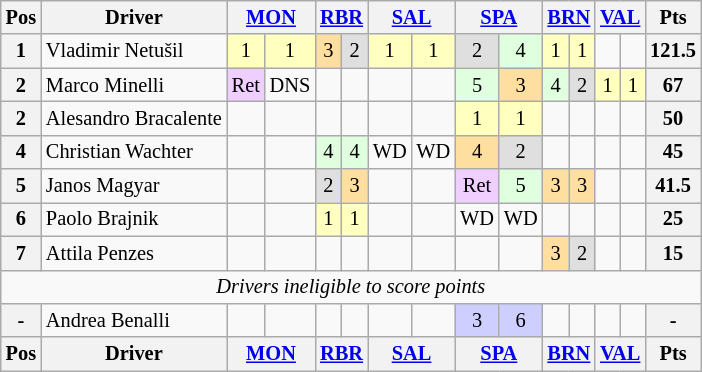<table class="wikitable" style="font-size: 85%; text-align:center">
<tr>
<th valign=middle>Pos</th>
<th valign=middle>Driver</th>
<th colspan=2><a href='#'>MON</a><br></th>
<th colspan=2><a href='#'>RBR</a><br></th>
<th colspan=2><a href='#'>SAL</a><br></th>
<th colspan=2><a href='#'>SPA</a><br></th>
<th colspan=2><a href='#'>BRN</a><br></th>
<th colspan=2><a href='#'>VAL</a><br></th>
<th valign="middle">Pts</th>
</tr>
<tr>
<th>1</th>
<td align=left> Vladimir Netušil</td>
<td style="background:#FFFFBF">1</td>
<td style="background:#FFFFBF">1</td>
<td style="background:#ffdf9f">3</td>
<td style="background:#dfdfdf">2</td>
<td style="background:#FFFFBF">1</td>
<td style="background:#FFFFBF">1</td>
<td style="background:#dfdfdf">2</td>
<td style="background:#dfffdf">4</td>
<td style="background:#FFFFBF">1</td>
<td style="background:#FFFFBF">1</td>
<td></td>
<td></td>
<th>121.5</th>
</tr>
<tr>
<th>2</th>
<td align=left> Marco Minelli</td>
<td style="background:#efcfff">Ret</td>
<td>DNS</td>
<td></td>
<td></td>
<td></td>
<td></td>
<td style="background:#dfffdf">5</td>
<td style="background:#ffdf9f">3</td>
<td style="background:#dfffdf">4</td>
<td style="background:#dfdfdf">2</td>
<td style="background:#FFFFBF">1</td>
<td style="background:#FFFFBF">1</td>
<th>67</th>
</tr>
<tr>
<th>2</th>
<td align=left> Alesandro Bracalente</td>
<td></td>
<td></td>
<td></td>
<td></td>
<td></td>
<td></td>
<td style="background:#FFFFBF">1</td>
<td style="background:#FFFFBF">1</td>
<td></td>
<td></td>
<td></td>
<td></td>
<th>50</th>
</tr>
<tr>
<th>4</th>
<td align=left> Christian Wachter</td>
<td></td>
<td></td>
<td style="background:#dfffdf">4</td>
<td style="background:#dfffdf">4</td>
<td>WD</td>
<td>WD</td>
<td style="background:#ffdf9f">4</td>
<td style="background:#dfdfdf">2</td>
<td></td>
<td></td>
<td></td>
<td></td>
<th>45</th>
</tr>
<tr>
<th>5</th>
<td align=left> Janos Magyar</td>
<td></td>
<td></td>
<td style="background:#dfdfdf">2</td>
<td style="background:#ffdf9f">3</td>
<td></td>
<td></td>
<td style="background:#efcfff">Ret</td>
<td style="background:#dfffdf">5</td>
<td style="background:#ffdf9f">3</td>
<td style="background:#ffdf9f">3</td>
<td></td>
<td></td>
<th>41.5</th>
</tr>
<tr>
<th>6</th>
<td align=left> Paolo Brajnik</td>
<td></td>
<td></td>
<td style="background:#FFFFBF">1</td>
<td style="background:#FFFFBF">1</td>
<td></td>
<td></td>
<td>WD</td>
<td>WD</td>
<td></td>
<td></td>
<td></td>
<td></td>
<th>25</th>
</tr>
<tr>
<th>7</th>
<td align=left> Attila Penzes</td>
<td></td>
<td></td>
<td></td>
<td></td>
<td></td>
<td></td>
<td></td>
<td></td>
<td style="background:#ffdf9f">3</td>
<td style="background:#dfdfdf">2</td>
<td></td>
<td></td>
<th>15</th>
</tr>
<tr>
<td colspan=15><em>Drivers ineligible to score points</em></td>
</tr>
<tr>
<th>-</th>
<td align=left> Andrea Benalli</td>
<td></td>
<td></td>
<td></td>
<td></td>
<td></td>
<td></td>
<td style="background:#CFCFFF;">3</td>
<td style="background:#CFCFFF;">6</td>
<td></td>
<td></td>
<td></td>
<td></td>
<th>-</th>
</tr>
<tr valign="top">
<th valign=middle>Pos</th>
<th valign=middle>Driver</th>
<th colspan=2><a href='#'>MON</a></th>
<th colspan=2><a href='#'>RBR</a></th>
<th colspan=2><a href='#'>SAL</a></th>
<th colspan=2><a href='#'>SPA</a></th>
<th colspan=2><a href='#'>BRN</a></th>
<th colspan=2><a href='#'>VAL</a></th>
<th valign="middle">Pts</th>
</tr>
</table>
